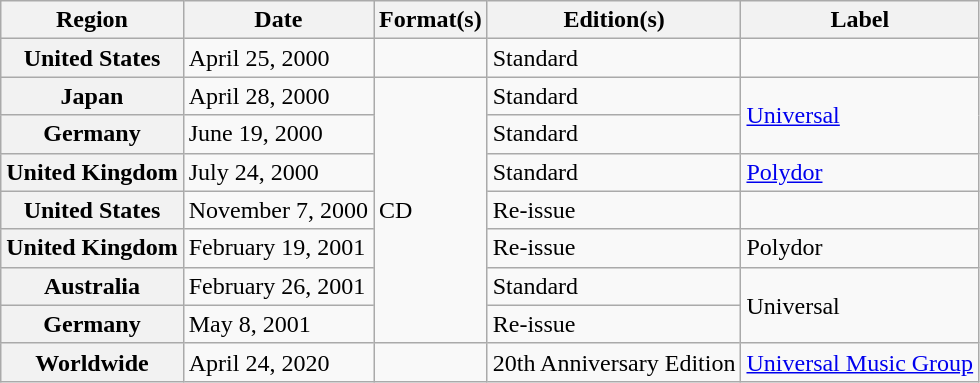<table class="wikitable plainrowheaders">
<tr>
<th scope="col">Region</th>
<th scope="col">Date</th>
<th scope="col">Format(s)</th>
<th scope="col">Edition(s)</th>
<th scope="col">Label</th>
</tr>
<tr>
<th scope="row">United States</th>
<td>April 25, 2000</td>
<td></td>
<td rowspan="1">Standard</td>
<td></td>
</tr>
<tr>
<th scope="row">Japan</th>
<td>April 28, 2000</td>
<td rowspan="7">CD</td>
<td rowspan="1">Standard</td>
<td rowspan="2"><a href='#'>Universal</a></td>
</tr>
<tr>
<th scope="row">Germany</th>
<td>June 19, 2000</td>
<td>Standard</td>
</tr>
<tr>
<th scope="row">United Kingdom</th>
<td>July 24, 2000</td>
<td>Standard</td>
<td><a href='#'>Polydor</a></td>
</tr>
<tr>
<th scope="row">United States</th>
<td>November 7, 2000</td>
<td>Re-issue</td>
<td></td>
</tr>
<tr>
<th scope="row">United Kingdom</th>
<td>February 19, 2001</td>
<td>Re-issue</td>
<td>Polydor</td>
</tr>
<tr>
<th scope="row">Australia</th>
<td>February 26, 2001</td>
<td>Standard</td>
<td rowspan="2">Universal</td>
</tr>
<tr>
<th scope="row">Germany</th>
<td>May 8, 2001</td>
<td>Re-issue</td>
</tr>
<tr>
<th scope="row">Worldwide</th>
<td>April 24, 2020</td>
<td></td>
<td>20th Anniversary Edition</td>
<td><a href='#'>Universal Music Group</a></td>
</tr>
</table>
